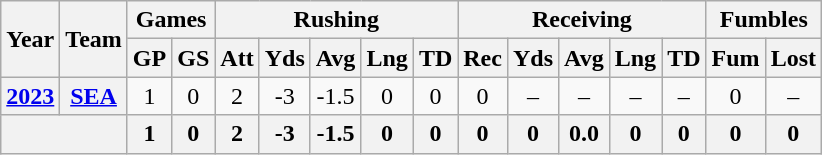<table class="wikitable" style="text-align:center;">
<tr>
<th rowspan="2">Year</th>
<th rowspan="2">Team</th>
<th colspan="2">Games</th>
<th colspan="5">Rushing</th>
<th colspan="5">Receiving</th>
<th colspan="2">Fumbles</th>
</tr>
<tr>
<th>GP</th>
<th>GS</th>
<th>Att</th>
<th>Yds</th>
<th>Avg</th>
<th>Lng</th>
<th>TD</th>
<th>Rec</th>
<th>Yds</th>
<th>Avg</th>
<th>Lng</th>
<th>TD</th>
<th>Fum</th>
<th>Lost</th>
</tr>
<tr>
<th><a href='#'>2023</a></th>
<th><a href='#'>SEA</a></th>
<td>1</td>
<td>0</td>
<td>2</td>
<td>-3</td>
<td>-1.5</td>
<td>0</td>
<td>0</td>
<td>0</td>
<td>–</td>
<td>–</td>
<td>–</td>
<td>–</td>
<td>0</td>
<td>–</td>
</tr>
<tr>
<th colspan="2"></th>
<th>1</th>
<th>0</th>
<th>2</th>
<th>-3</th>
<th>-1.5</th>
<th>0</th>
<th>0</th>
<th>0</th>
<th>0</th>
<th>0.0</th>
<th>0</th>
<th>0</th>
<th>0</th>
<th>0</th>
</tr>
</table>
